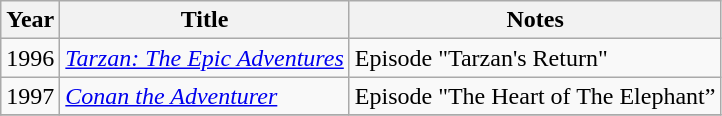<table class="wikitable">
<tr>
<th>Year</th>
<th>Title</th>
<th>Notes</th>
</tr>
<tr>
<td>1996</td>
<td><em><a href='#'>Tarzan: The Epic Adventures</a></em></td>
<td>Episode "Tarzan's Return"</td>
</tr>
<tr>
<td>1997</td>
<td><em><a href='#'>Conan the Adventurer</a></em></td>
<td>Episode "The Heart of The Elephant”</td>
</tr>
<tr>
</tr>
</table>
